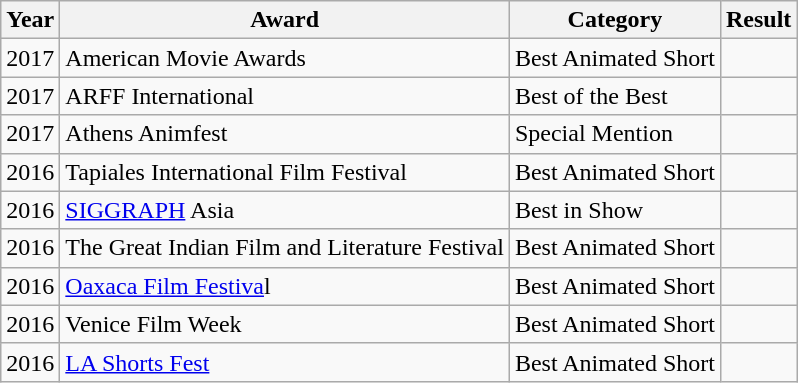<table class="wikitable">
<tr>
<th>Year</th>
<th>Award</th>
<th>Category</th>
<th>Result</th>
</tr>
<tr>
<td>2017</td>
<td>American Movie Awards</td>
<td>Best Animated Short</td>
<td></td>
</tr>
<tr>
<td>2017</td>
<td>ARFF International</td>
<td>Best of the Best</td>
<td></td>
</tr>
<tr>
<td>2017</td>
<td>Athens Animfest</td>
<td>Special Mention</td>
<td></td>
</tr>
<tr>
<td>2016</td>
<td>Tapiales International Film Festival</td>
<td>Best Animated Short</td>
<td></td>
</tr>
<tr>
<td>2016</td>
<td><a href='#'>SIGGRAPH</a> Asia</td>
<td>Best in Show</td>
<td></td>
</tr>
<tr>
<td>2016</td>
<td>The Great Indian Film and Literature Festival</td>
<td>Best Animated Short</td>
<td></td>
</tr>
<tr>
<td>2016</td>
<td><a href='#'>Oaxaca Film Festiva</a>l</td>
<td>Best Animated Short</td>
<td></td>
</tr>
<tr>
<td>2016</td>
<td>Venice Film Week</td>
<td>Best Animated Short</td>
<td></td>
</tr>
<tr>
<td>2016</td>
<td><a href='#'>LA Shorts Fest</a></td>
<td>Best Animated Short</td>
<td></td>
</tr>
</table>
